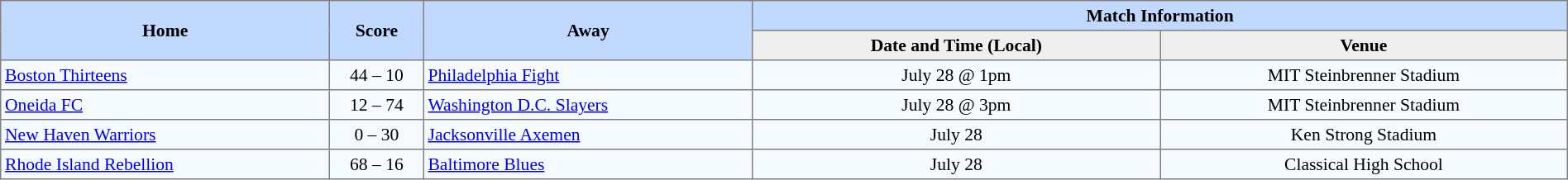<table border="1" cellpadding="3" cellspacing="0" style="border-collapse:collapse; font-size:90%; width:100%">
<tr style="background:#c1d8ff;">
<th rowspan="2" style="width:21%;">Home</th>
<th rowspan="2" style="width:6%;">Score</th>
<th rowspan="2" style="width:21%;">Away</th>
<th colspan=6>Match Information</th>
</tr>
<tr style="background:#efefef;">
<th width=26%>Date and Time (Local)</th>
<th width=26%>Venue</th>
</tr>
<tr style="text-align:center; background:#f5faff;">
<td align=left> <a href='#'>Boston Thirteens</a></td>
<td>44 – 10</td>
<td align=left> <a href='#'>Philadelphia Fight</a></td>
<td>July 28 @ 1pm</td>
<td>MIT Steinbrenner Stadium</td>
</tr>
<tr style="text-align:center; background:#f5faff;">
<td align=left> <a href='#'>Oneida FC</a></td>
<td>12 – 74</td>
<td align=left> <a href='#'>Washington D.C. Slayers</a></td>
<td>July 28 @ 3pm</td>
<td>MIT Steinbrenner Stadium</td>
</tr>
<tr style="text-align:center; background:#f5faff;">
<td align=left> <a href='#'>New Haven Warriors</a></td>
<td>0 – 30</td>
<td align=left> <a href='#'>Jacksonville Axemen</a></td>
<td>July 28</td>
<td>Ken Strong Stadium</td>
</tr>
<tr style="text-align:center; background:#f5faff;">
<td align=left> <a href='#'>Rhode Island Rebellion</a></td>
<td>68 – 16</td>
<td align=left> <a href='#'>Baltimore Blues</a></td>
<td>July 28</td>
<td>Classical High School</td>
</tr>
</table>
